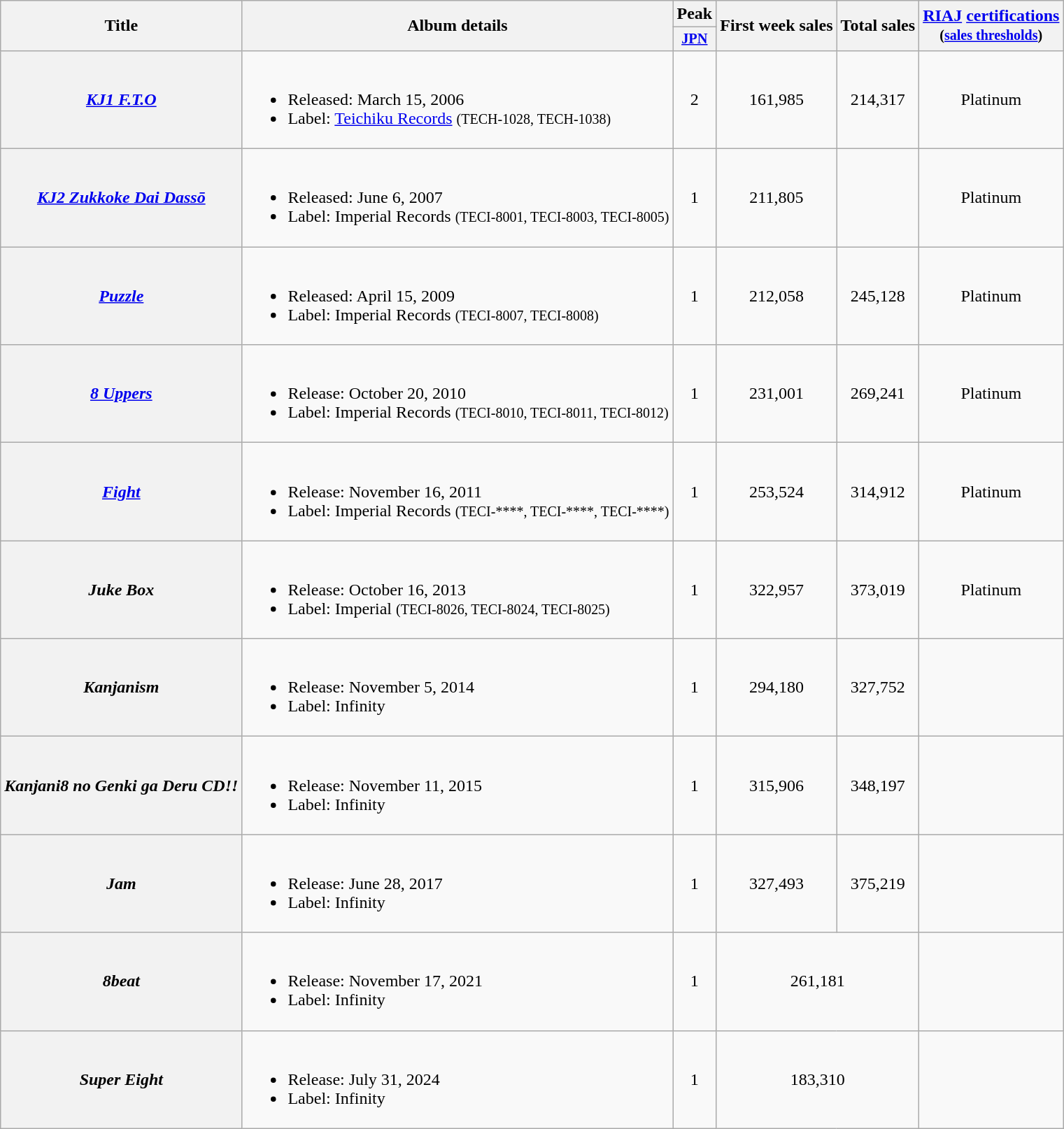<table class="wikitable plainrowheaders">
<tr>
<th scope="col" rowspan="2">Title</th>
<th scope="col" rowspan="2">Album details</th>
<th scope="col" colspan="1">Peak</th>
<th scope="col" rowspan="2">First week sales</th>
<th scope="col" rowspan="2">Total sales</th>
<th scope="col" rowspan="2"><a href='#'>RIAJ</a> <a href='#'>certifications</a><br><small>(<a href='#'>sales thresholds</a>)</small></th>
</tr>
<tr>
<th style="width:2em;font-size:85%"><a href='#'>JPN</a><br></th>
</tr>
<tr>
<th scope="row"><em><a href='#'>KJ1 F.T.O</a></em></th>
<td><br><ul><li>Released: March 15, 2006</li><li>Label: <a href='#'>Teichiku Records</a> <small>(TECH-1028, TECH-1038)</small></li></ul></td>
<td align="center">2</td>
<td align="center">161,985</td>
<td align="center">214,317</td>
<td align="center">Platinum</td>
</tr>
<tr>
<th scope="row"><em><a href='#'>KJ2 Zukkoke Dai Dassō</a></em></th>
<td><br><ul><li>Released: June 6, 2007</li><li>Label: Imperial Records <small>(TECI-8001, TECI-8003, TECI-8005)</small></li></ul></td>
<td align="center">1</td>
<td align="center">211,805</td>
<td align="center"></td>
<td align="center">Platinum</td>
</tr>
<tr>
<th scope="row"><em><a href='#'>Puzzle</a></em></th>
<td><br><ul><li>Released: April 15, 2009</li><li>Label: Imperial Records <small>(TECI-8007, TECI-8008)</small></li></ul></td>
<td align="center">1</td>
<td align="center">212,058</td>
<td align="center">245,128</td>
<td align="center">Platinum</td>
</tr>
<tr>
<th scope="row"><em><a href='#'>8 Uppers</a></em></th>
<td><br><ul><li>Release: October 20, 2010</li><li>Label: Imperial Records <small>(TECI-8010, TECI-8011, TECI-8012)</small></li></ul></td>
<td align="center">1</td>
<td align="center">231,001</td>
<td align="center">269,241</td>
<td align="center">Platinum</td>
</tr>
<tr>
<th scope="row"><em><a href='#'>Fight</a></em></th>
<td><br><ul><li>Release: November 16, 2011</li><li>Label: Imperial Records <small>(TECI-****, TECI-****, TECI-****)</small></li></ul></td>
<td align="center">1</td>
<td align="center">253,524</td>
<td align="center">314,912</td>
<td align="center">Platinum</td>
</tr>
<tr>
<th scope="row"><em>Juke Box</em></th>
<td><br><ul><li>Release: October 16, 2013</li><li>Label: Imperial <small>(TECI-8026, TECI-8024, TECI-8025)</small></li></ul></td>
<td align="center">1</td>
<td align="center">322,957</td>
<td align="center">373,019</td>
<td align="center">Platinum</td>
</tr>
<tr>
<th scope="row"><em>Kanjanism</em></th>
<td><br><ul><li>Release: November 5, 2014</li><li>Label: Infinity</li></ul></td>
<td align="center">1</td>
<td align="center">294,180</td>
<td align="center">327,752</td>
<td></td>
</tr>
<tr>
<th scope="row"><em>Kanjani8 no Genki ga Deru CD!&excl;</em></th>
<td><br><ul><li>Release: November 11, 2015</li><li>Label: Infinity</li></ul></td>
<td align="center">1</td>
<td align="center">315,906</td>
<td align="center">348,197</td>
<td></td>
</tr>
<tr>
<th scope="row"><em>Jam</em> </th>
<td><br><ul><li>Release: June 28, 2017</li><li>Label: Infinity</li></ul></td>
<td align="center">1</td>
<td align="center">327,493</td>
<td align="center">375,219</td>
<td></td>
</tr>
<tr>
<th scope="row"><em>8beat</em></th>
<td><br><ul><li>Release: November 17, 2021</li><li>Label: Infinity</li></ul></td>
<td align="center">1</td>
<td align="center" colspan="2">261,181</td>
<td></td>
</tr>
<tr>
<th scope="row"><em>Super Eight</em></th>
<td><br><ul><li>Release: July 31, 2024</li><li>Label: Infinity</li></ul></td>
<td align="center">1</td>
<td align="center" colspan="2">183,310</td>
<td></td>
</tr>
</table>
